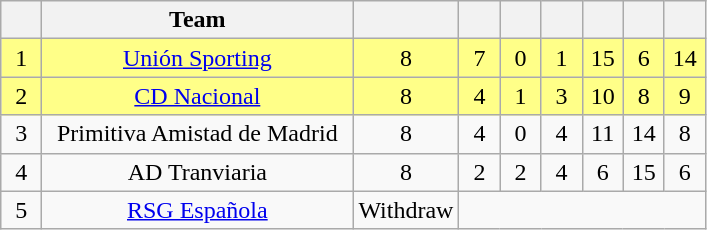<table class="wikitable sortable" style="text-align: center;">
<tr>
<th width="20"></th>
<th width="200">Team</th>
<th width="20"></th>
<th width="20"></th>
<th width="20"></th>
<th width="20"></th>
<th width="20"></th>
<th width="20"></th>
<th width="20"></th>
</tr>
<tr ! style="background:#ffff88;">
<td>1</td>
<td><a href='#'>Unión Sporting</a></td>
<td>8</td>
<td>7</td>
<td>0</td>
<td>1</td>
<td>15</td>
<td>6</td>
<td>14</td>
</tr>
<tr ! style="background:#ffff88;">
<td>2</td>
<td><a href='#'>CD Nacional</a></td>
<td>8</td>
<td>4</td>
<td>1</td>
<td>3</td>
<td>10</td>
<td>8</td>
<td>9</td>
</tr>
<tr>
<td>3</td>
<td>Primitiva Amistad de Madrid</td>
<td>8</td>
<td>4</td>
<td>0</td>
<td>4</td>
<td>11</td>
<td>14</td>
<td>8</td>
</tr>
<tr>
<td>4</td>
<td>AD Tranviaria</td>
<td>8</td>
<td>2</td>
<td>2</td>
<td>4</td>
<td>6</td>
<td>15</td>
<td>6</td>
</tr>
<tr>
<td>5</td>
<td><a href='#'>RSG Española</a></td>
<td>Withdraw</td>
</tr>
</table>
